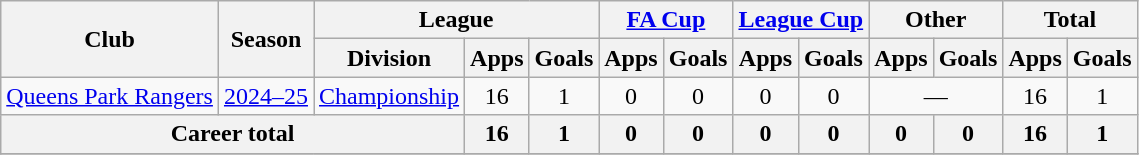<table class="wikitable" style="text-align: center">
<tr>
<th rowspan="2">Club</th>
<th rowspan="2">Season</th>
<th colspan="3">League</th>
<th colspan="2"><a href='#'>FA Cup</a></th>
<th colspan="2"><a href='#'>League Cup</a></th>
<th colspan="2">Other</th>
<th colspan="2">Total</th>
</tr>
<tr>
<th>Division</th>
<th>Apps</th>
<th>Goals</th>
<th>Apps</th>
<th>Goals</th>
<th>Apps</th>
<th>Goals</th>
<th>Apps</th>
<th>Goals</th>
<th>Apps</th>
<th>Goals</th>
</tr>
<tr>
<td><a href='#'>Queens Park Rangers</a></td>
<td><a href='#'>2024–25</a></td>
<td><a href='#'>Championship</a></td>
<td>16</td>
<td>1</td>
<td>0</td>
<td>0</td>
<td>0</td>
<td>0</td>
<td colspan="2">—</td>
<td>16</td>
<td>1</td>
</tr>
<tr>
<th colspan="3">Career total</th>
<th>16</th>
<th>1</th>
<th>0</th>
<th>0</th>
<th>0</th>
<th>0</th>
<th>0</th>
<th>0</th>
<th>16</th>
<th>1</th>
</tr>
<tr>
</tr>
</table>
